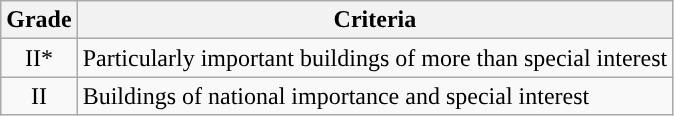<table class="wikitable">
<tr>
<th>Grade</th>
<th>Criteria</th>
</tr>
<tr>
<td align="center" >II*</td>
<td>Particularly important buildings of more than special interest</td>
</tr>
<tr>
<td align="center" >II</td>
<td>Buildings of national importance and special interest</td>
</tr>
</table>
